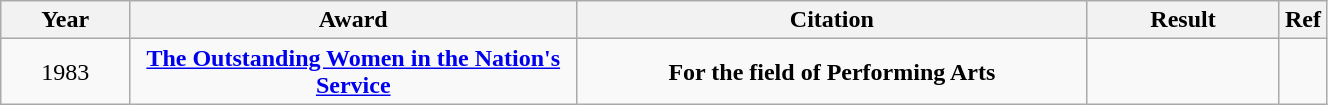<table width="70%" class="wikitable sortable">
<tr>
<th width="10%">Year</th>
<th width="35%">Award</th>
<th width="40%">Citation</th>
<th width="15%">Result</th>
<th width="15%">Ref</th>
</tr>
<tr>
<td align="center">1983</td>
<td align="center"><strong><a href='#'>The Outstanding Women in the Nation's Service</a></strong></td>
<td align="center"><strong>For the field of Performing Arts</strong></td>
<td></td>
<td align="center"></td>
</tr>
</table>
